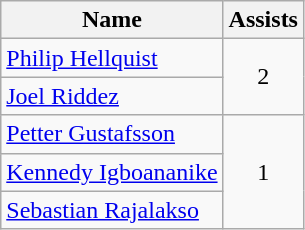<table class="wikitable">
<tr>
<th>Name</th>
<th>Assists</th>
</tr>
<tr>
<td> <a href='#'>Philip Hellquist</a></td>
<td rowspan="2" align=center>2</td>
</tr>
<tr>
<td> <a href='#'>Joel Riddez</a></td>
</tr>
<tr>
<td> <a href='#'>Petter Gustafsson</a></td>
<td rowspan="3" align=center>1</td>
</tr>
<tr>
<td> <a href='#'>Kennedy Igboananike</a></td>
</tr>
<tr>
<td> <a href='#'>Sebastian Rajalakso</a></td>
</tr>
</table>
